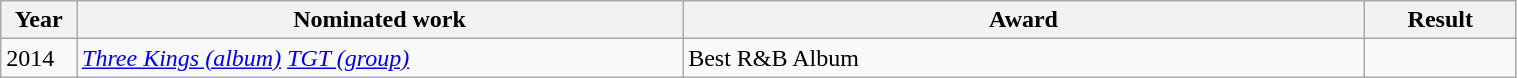<table class="wikitable" width=80%>
<tr>
<th width=5%>Year</th>
<th width=40%>Nominated work</th>
<th width=45%>Award</th>
<th width=10%>Result</th>
</tr>
<tr>
<td>2014</td>
<td><em><a href='#'>Three Kings (album)</a> <a href='#'>TGT (group)</a></em></td>
<td>Best R&B Album</td>
<td></td>
</tr>
</table>
